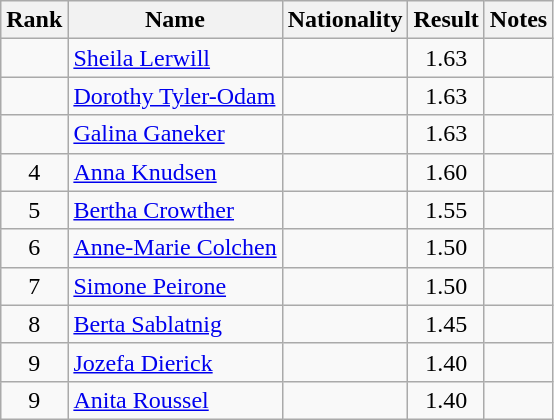<table class="wikitable sortable" style="text-align:center">
<tr>
<th>Rank</th>
<th>Name</th>
<th>Nationality</th>
<th>Result</th>
<th>Notes</th>
</tr>
<tr>
<td></td>
<td align=left><a href='#'>Sheila Lerwill</a></td>
<td align=left></td>
<td>1.63</td>
<td></td>
</tr>
<tr>
<td></td>
<td align=left><a href='#'>Dorothy Tyler-Odam</a></td>
<td align=left></td>
<td>1.63</td>
<td></td>
</tr>
<tr>
<td></td>
<td align=left><a href='#'>Galina Ganeker</a></td>
<td align=left></td>
<td>1.63</td>
<td></td>
</tr>
<tr>
<td>4</td>
<td align=left><a href='#'>Anna Knudsen</a></td>
<td align=left></td>
<td>1.60</td>
<td></td>
</tr>
<tr>
<td>5</td>
<td align=left><a href='#'>Bertha Crowther</a></td>
<td align=left></td>
<td>1.55</td>
<td></td>
</tr>
<tr>
<td>6</td>
<td align=left><a href='#'>Anne-Marie Colchen</a></td>
<td align=left></td>
<td>1.50</td>
<td></td>
</tr>
<tr>
<td>7</td>
<td align=left><a href='#'>Simone Peirone</a></td>
<td align=left></td>
<td>1.50</td>
<td></td>
</tr>
<tr>
<td>8</td>
<td align=left><a href='#'>Berta Sablatnig</a></td>
<td align=left></td>
<td>1.45</td>
<td></td>
</tr>
<tr>
<td>9</td>
<td align=left><a href='#'>Jozefa Dierick</a></td>
<td align=left></td>
<td>1.40</td>
<td></td>
</tr>
<tr>
<td>9</td>
<td align=left><a href='#'>Anita Roussel</a></td>
<td align=left></td>
<td>1.40</td>
<td></td>
</tr>
</table>
